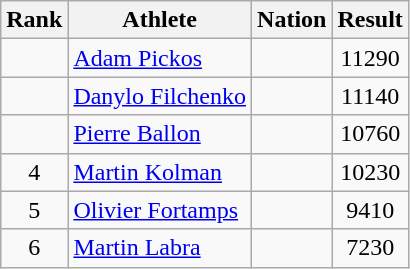<table class="wikitable sortable" style="text-align:center">
<tr>
<th>Rank</th>
<th>Athlete</th>
<th>Nation</th>
<th>Result</th>
</tr>
<tr>
<td></td>
<td align=left><a href='#'>Adam Pickos</a></td>
<td align=left></td>
<td>11290</td>
</tr>
<tr>
<td></td>
<td align=left><a href='#'>Danylo Filchenko</a></td>
<td align=left></td>
<td>11140</td>
</tr>
<tr>
<td></td>
<td align=left><a href='#'>Pierre Ballon</a></td>
<td align=left></td>
<td>10760</td>
</tr>
<tr>
<td>4</td>
<td align=left><a href='#'>Martin Kolman</a></td>
<td align=left></td>
<td>10230</td>
</tr>
<tr>
<td>5</td>
<td align=left><a href='#'>Olivier Fortamps</a></td>
<td align=left></td>
<td>9410</td>
</tr>
<tr>
<td>6</td>
<td align=left><a href='#'>Martin Labra</a></td>
<td align=left></td>
<td>7230</td>
</tr>
</table>
